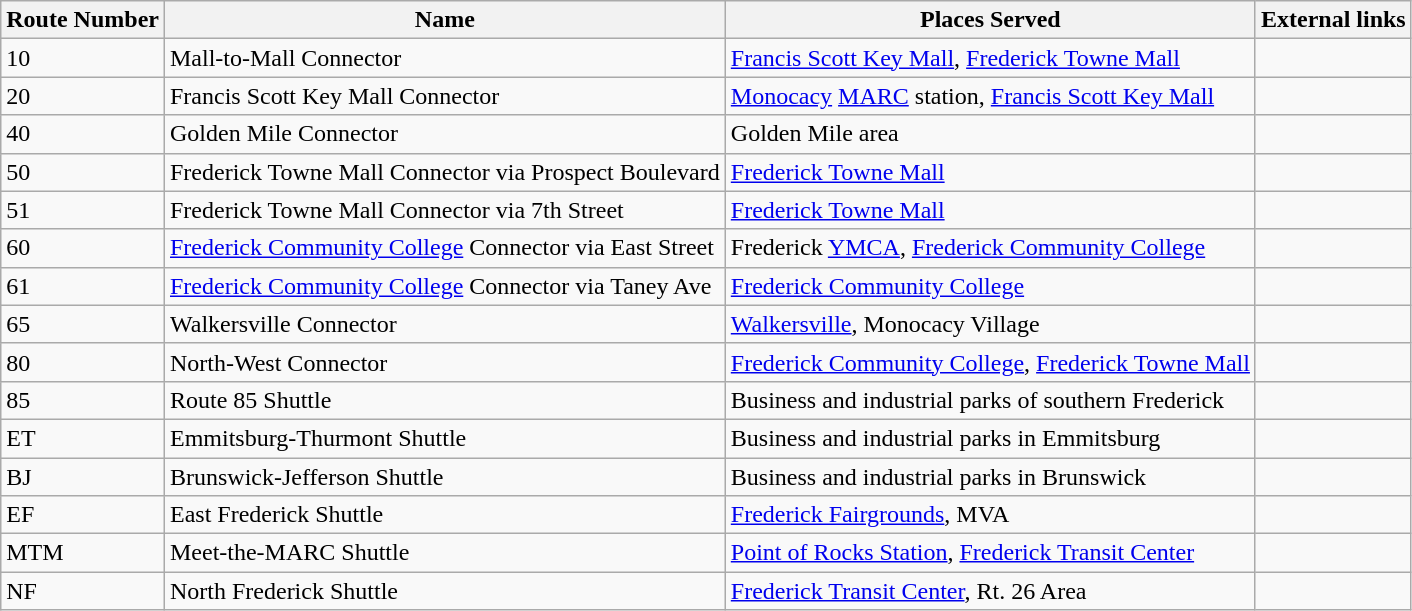<table class=wikitable>
<tr>
<th>Route Number</th>
<th>Name</th>
<th>Places Served</th>
<th>External links</th>
</tr>
<tr>
<td>10</td>
<td>Mall-to-Mall Connector</td>
<td><a href='#'>Francis Scott Key Mall</a>, <a href='#'>Frederick Towne Mall</a></td>
<td></td>
</tr>
<tr>
<td>20</td>
<td>Francis Scott Key Mall Connector</td>
<td><a href='#'>Monocacy</a> <a href='#'>MARC</a> station, <a href='#'>Francis Scott Key Mall</a></td>
<td></td>
</tr>
<tr>
<td>40</td>
<td>Golden Mile Connector</td>
<td>Golden Mile area</td>
<td></td>
</tr>
<tr>
<td>50</td>
<td>Frederick Towne Mall Connector via Prospect Boulevard</td>
<td><a href='#'>Frederick Towne Mall</a></td>
<td></td>
</tr>
<tr>
<td>51</td>
<td>Frederick Towne Mall Connector via 7th Street</td>
<td><a href='#'>Frederick Towne Mall</a></td>
<td></td>
</tr>
<tr>
<td>60</td>
<td><a href='#'>Frederick Community College</a> Connector via East Street</td>
<td>Frederick <a href='#'>YMCA</a>, <a href='#'>Frederick Community College</a></td>
<td></td>
</tr>
<tr>
<td>61</td>
<td><a href='#'>Frederick Community College</a> Connector via Taney Ave</td>
<td><a href='#'>Frederick Community College</a></td>
<td></td>
</tr>
<tr>
<td>65</td>
<td>Walkersville Connector</td>
<td><a href='#'>Walkersville</a>, Monocacy Village</td>
<td></td>
</tr>
<tr>
<td>80</td>
<td>North-West Connector</td>
<td><a href='#'>Frederick Community College</a>, <a href='#'>Frederick Towne Mall</a></td>
<td></td>
</tr>
<tr>
<td>85</td>
<td>Route 85 Shuttle</td>
<td>Business and industrial parks of southern Frederick</td>
<td></td>
</tr>
<tr>
<td>ET</td>
<td>Emmitsburg-Thurmont Shuttle</td>
<td>Business and industrial parks in Emmitsburg</td>
<td></td>
</tr>
<tr>
<td>BJ</td>
<td>Brunswick-Jefferson Shuttle</td>
<td>Business and industrial parks in Brunswick</td>
<td></td>
</tr>
<tr>
<td>EF</td>
<td>East Frederick Shuttle</td>
<td><a href='#'>Frederick Fairgrounds</a>, MVA</td>
<td></td>
</tr>
<tr>
<td>MTM</td>
<td>Meet-the-MARC Shuttle</td>
<td><a href='#'>Point of Rocks Station</a>, <a href='#'>Frederick Transit Center</a></td>
<td></td>
</tr>
<tr>
<td>NF</td>
<td>North Frederick Shuttle</td>
<td><a href='#'>Frederick Transit Center</a>, Rt. 26 Area</td>
<td></td>
</tr>
</table>
